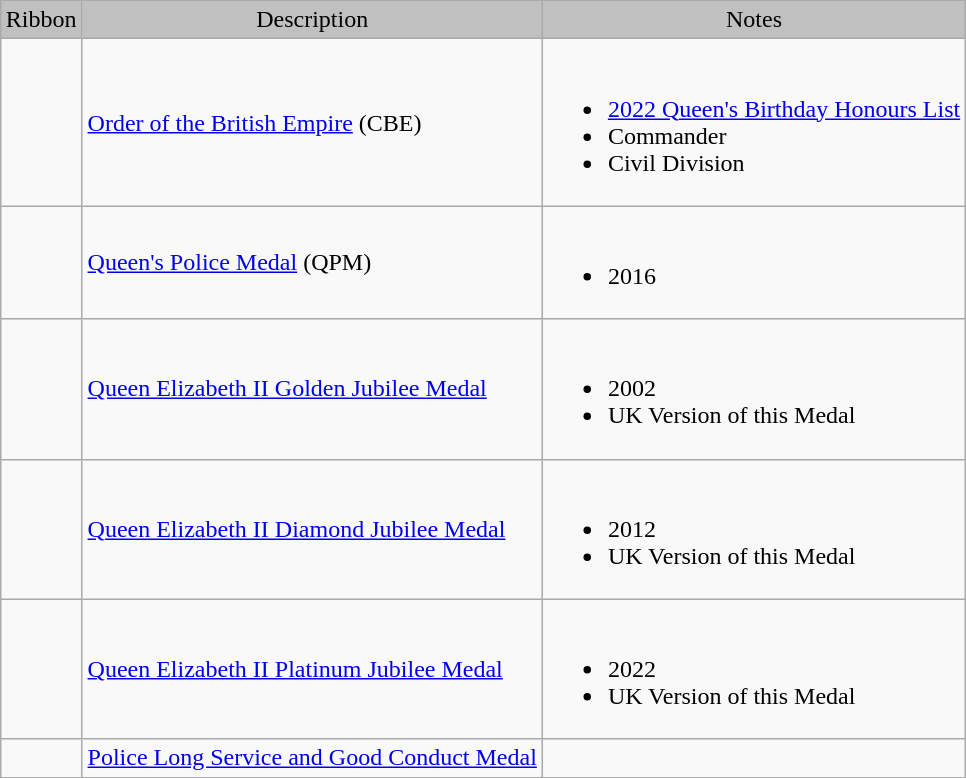<table class="wikitable" style="margin:1em auto;">
<tr style="background:silver;" align="center">
<td>Ribbon</td>
<td>Description</td>
<td>Notes</td>
</tr>
<tr>
<td></td>
<td><a href='#'>Order of the British Empire</a> (CBE)</td>
<td><br><ul><li><a href='#'>2022 Queen's Birthday Honours List</a></li><li>Commander</li><li>Civil Division</li></ul></td>
</tr>
<tr>
<td></td>
<td><a href='#'>Queen's Police Medal</a> (QPM)</td>
<td><br><ul><li>2016</li></ul></td>
</tr>
<tr>
<td></td>
<td><a href='#'>Queen Elizabeth II Golden Jubilee Medal</a></td>
<td><br><ul><li>2002</li><li>UK Version of this Medal</li></ul></td>
</tr>
<tr>
<td></td>
<td><a href='#'>Queen Elizabeth II Diamond Jubilee Medal</a></td>
<td><br><ul><li>2012</li><li>UK Version of this Medal</li></ul></td>
</tr>
<tr>
<td></td>
<td><a href='#'>Queen Elizabeth II Platinum Jubilee Medal</a></td>
<td><br><ul><li>2022</li><li>UK Version of this Medal</li></ul></td>
</tr>
<tr>
<td></td>
<td><a href='#'>Police Long Service and Good Conduct Medal</a></td>
<td></td>
</tr>
<tr>
</tr>
</table>
